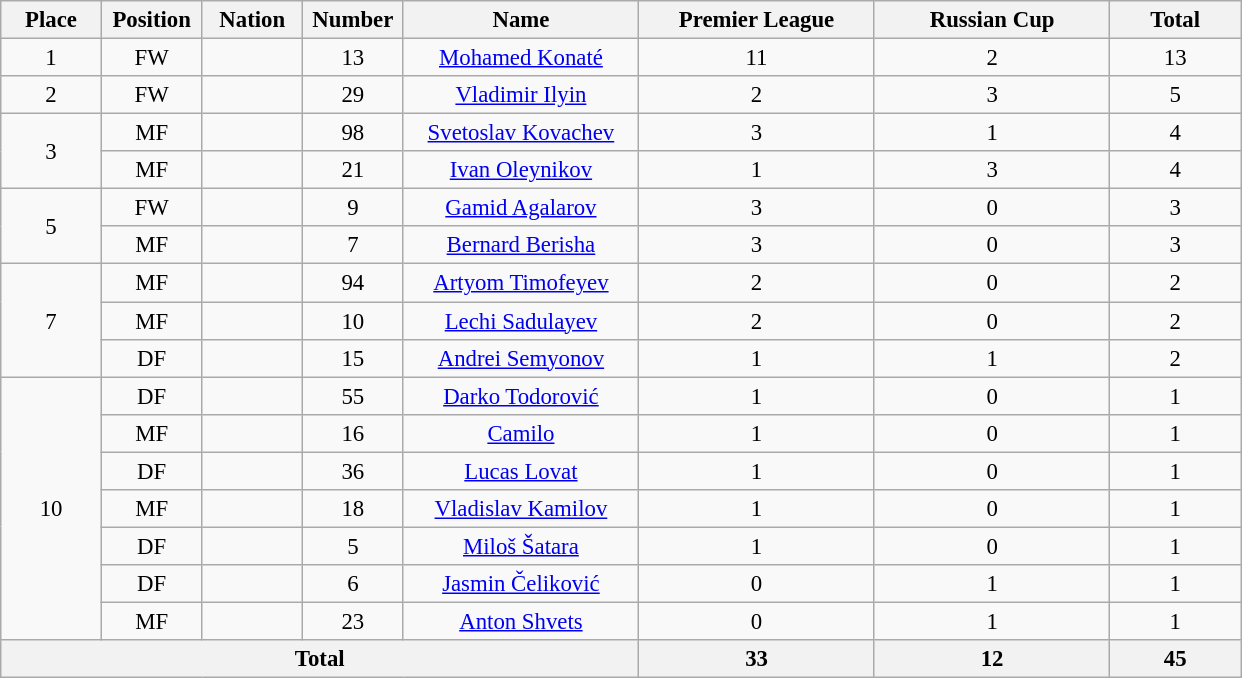<table class="wikitable" style="font-size: 95%; text-align: center;">
<tr>
<th width=60>Place</th>
<th width=60>Position</th>
<th width=60>Nation</th>
<th width=60>Number</th>
<th width=150>Name</th>
<th width=150>Premier League</th>
<th width=150>Russian Cup</th>
<th width=80>Total</th>
</tr>
<tr>
<td>1</td>
<td>FW</td>
<td></td>
<td>13</td>
<td><a href='#'>Mohamed Konaté</a></td>
<td>11</td>
<td>2</td>
<td>13</td>
</tr>
<tr>
<td>2</td>
<td>FW</td>
<td></td>
<td>29</td>
<td><a href='#'>Vladimir Ilyin</a></td>
<td>2</td>
<td>3</td>
<td>5</td>
</tr>
<tr>
<td rowspan="2">3</td>
<td>MF</td>
<td></td>
<td>98</td>
<td><a href='#'>Svetoslav Kovachev</a></td>
<td>3</td>
<td>1</td>
<td>4</td>
</tr>
<tr>
<td>MF</td>
<td></td>
<td>21</td>
<td><a href='#'>Ivan Oleynikov</a></td>
<td>1</td>
<td>3</td>
<td>4</td>
</tr>
<tr>
<td rowspan="2">5</td>
<td>FW</td>
<td></td>
<td>9</td>
<td><a href='#'>Gamid Agalarov</a></td>
<td>3</td>
<td>0</td>
<td>3</td>
</tr>
<tr>
<td>MF</td>
<td></td>
<td>7</td>
<td><a href='#'>Bernard Berisha</a></td>
<td>3</td>
<td>0</td>
<td>3</td>
</tr>
<tr>
<td rowspan="3">7</td>
<td>MF</td>
<td></td>
<td>94</td>
<td><a href='#'>Artyom Timofeyev</a></td>
<td>2</td>
<td>0</td>
<td>2</td>
</tr>
<tr>
<td>MF</td>
<td></td>
<td>10</td>
<td><a href='#'>Lechi Sadulayev</a></td>
<td>2</td>
<td>0</td>
<td>2</td>
</tr>
<tr>
<td>DF</td>
<td></td>
<td>15</td>
<td><a href='#'>Andrei Semyonov</a></td>
<td>1</td>
<td>1</td>
<td>2</td>
</tr>
<tr>
<td rowspan="7">10</td>
<td>DF</td>
<td></td>
<td>55</td>
<td><a href='#'>Darko Todorović</a></td>
<td>1</td>
<td>0</td>
<td>1</td>
</tr>
<tr>
<td>MF</td>
<td></td>
<td>16</td>
<td><a href='#'>Camilo</a></td>
<td>1</td>
<td>0</td>
<td>1</td>
</tr>
<tr>
<td>DF</td>
<td></td>
<td>36</td>
<td><a href='#'>Lucas Lovat</a></td>
<td>1</td>
<td>0</td>
<td>1</td>
</tr>
<tr>
<td>MF</td>
<td></td>
<td>18</td>
<td><a href='#'>Vladislav Kamilov</a></td>
<td>1</td>
<td>0</td>
<td>1</td>
</tr>
<tr>
<td>DF</td>
<td></td>
<td>5</td>
<td><a href='#'>Miloš Šatara</a></td>
<td>1</td>
<td>0</td>
<td>1</td>
</tr>
<tr>
<td>DF</td>
<td></td>
<td>6</td>
<td><a href='#'>Jasmin Čeliković</a></td>
<td>0</td>
<td>1</td>
<td>1</td>
</tr>
<tr>
<td>MF</td>
<td></td>
<td>23</td>
<td><a href='#'>Anton Shvets</a></td>
<td>0</td>
<td>1</td>
<td>1</td>
</tr>
<tr>
<th colspan=5>Total</th>
<th>33</th>
<th>12</th>
<th>45</th>
</tr>
</table>
